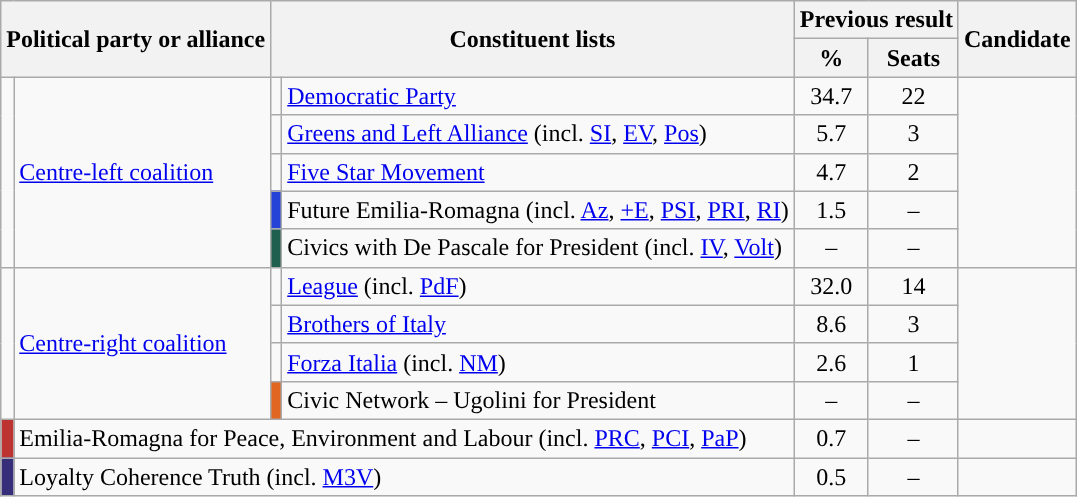<table class=wikitable style=text-align:left>
<tr>
<th colspan=2 rowspan="2">Political party or alliance</th>
<th colspan=2 rowspan="2">Constituent lists</th>
<th colspan="2">Previous result</th>
<th colspan="2" rowspan="2">Candidate</th>
</tr>
<tr>
<th>%</th>
<th>Seats</th>
</tr>
<tr>
<td rowspan="5"></td>
<td rowspan=5><a href='#'>Centre-left coalition</a></td>
<td></td>
<td style="text-align:left;"><a href='#'>Democratic Party</a></td>
<td style="text-align:center;">34.7</td>
<td style="text-align:center;">22</td>
<td rowspan="5"></td>
</tr>
<tr>
<td style="background-color:"></td>
<td><a href='#'>Greens and Left Alliance</a> (incl. <a href='#'>SI</a>, <a href='#'>EV</a>, <a href='#'>Pos</a>)</td>
<td align=center>5.7</td>
<td align=center>3</td>
</tr>
<tr>
<td style="background-color:"></td>
<td><a href='#'>Five Star Movement</a></td>
<td align=center>4.7</td>
<td align=center>2</td>
</tr>
<tr>
<td style="background-color:#2543D6"></td>
<td>Future Emilia-Romagna (incl. <a href='#'>Az</a>, <a href='#'>+E</a>, <a href='#'>PSI</a>, <a href='#'>PRI</a>, <a href='#'>RI</a>)</td>
<td align=center>1.5</td>
<td align=center>–</td>
</tr>
<tr>
<td style="background-color:#1e5f4d"></td>
<td>Civics with De Pascale for President (incl. <a href='#'>IV</a>, <a href='#'>Volt</a>)</td>
<td align=center>–</td>
<td align=center>–</td>
</tr>
<tr>
<td rowspan="4" style="background:"></td>
<td rowspan=4><a href='#'>Centre-right coalition</a></td>
<td></td>
<td style="text-align:left;"><a href='#'>League</a> (incl. <a href='#'>PdF</a>)</td>
<td align=center>32.0</td>
<td align=center>14</td>
<td rowspan="4"></td>
</tr>
<tr>
<td></td>
<td style="text-align:left;"><a href='#'>Brothers of Italy</a></td>
<td align=center>8.6</td>
<td align=center>3</td>
</tr>
<tr>
<td></td>
<td style="text-align:left;"><a href='#'>Forza Italia</a> (incl. <a href='#'>NM</a>)</td>
<td align=center>2.6</td>
<td align=center>1</td>
</tr>
<tr>
<td bgcolor="#E06621"></td>
<td style="text-align:left;">Civic Network – Ugolini for President</td>
<td align=center>–</td>
<td align=center>–</td>
</tr>
<tr>
<td style="background-color:#bc3331"></td>
<td colspan="3">Emilia-Romagna for Peace, Environment and Labour (incl. <a href='#'>PRC</a>, <a href='#'>PCI</a>, <a href='#'>PaP</a>)</td>
<td align=center>0.7</td>
<td align=center>–</td>
<td></td>
</tr>
<tr>
<td bgcolor="#362E79"></td>
<td colspan="3">Loyalty Coherence Truth (incl. <a href='#'> M3V</a>)</td>
<td align=center>0.5</td>
<td align=center>–</td>
<td></td>
</tr>
</table>
